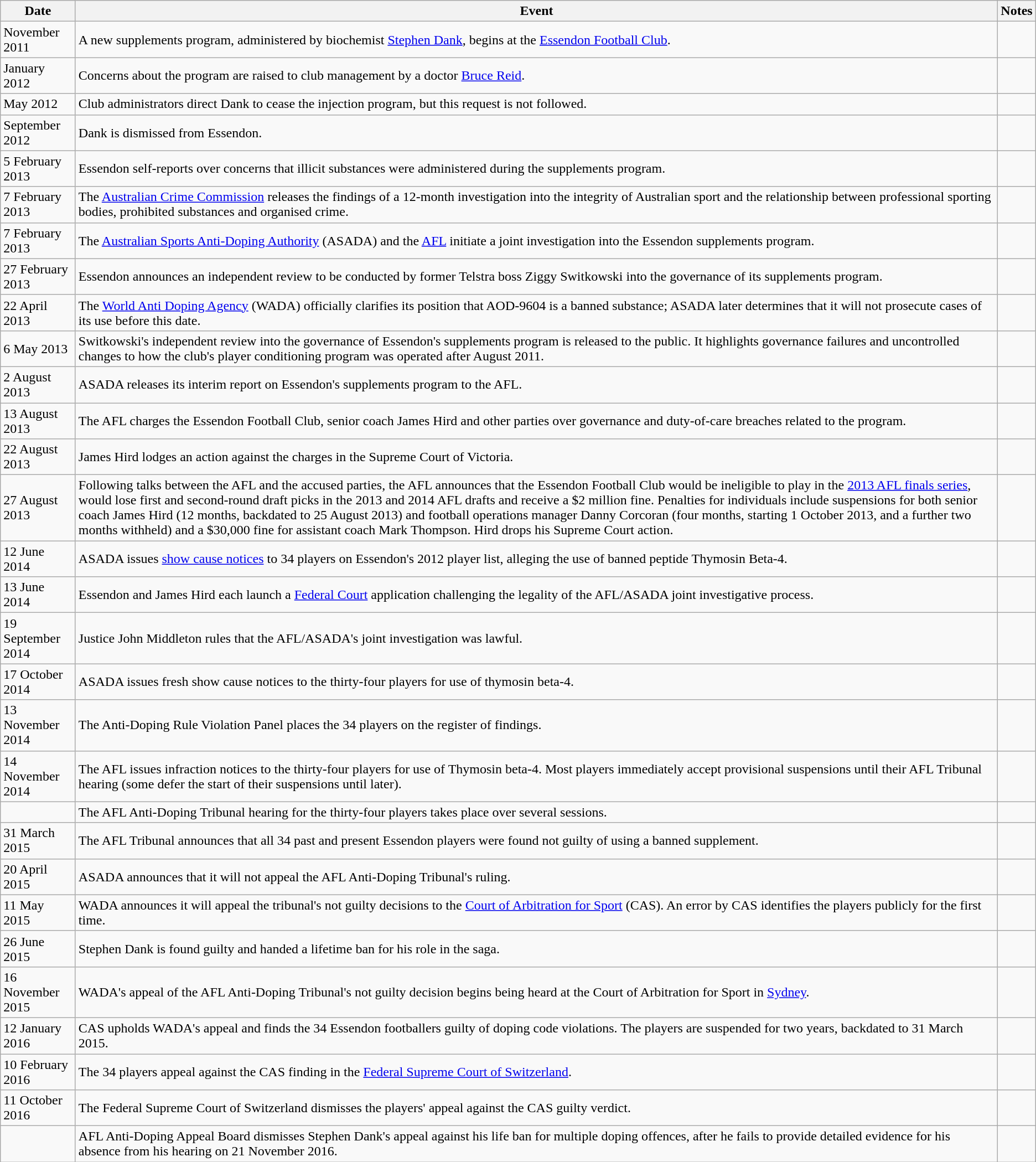<table class="wikitable">
<tr>
<th>Date</th>
<th>Event</th>
<th>Notes</th>
</tr>
<tr>
<td>November 2011</td>
<td>A new supplements program, administered by biochemist <a href='#'>Stephen Dank</a>, begins at the <a href='#'>Essendon Football Club</a>.</td>
<td></td>
</tr>
<tr>
<td>January 2012</td>
<td>Concerns about the program are raised to club management by a doctor <a href='#'>Bruce Reid</a>.</td>
<td></td>
</tr>
<tr>
<td>May 2012</td>
<td>Club administrators direct Dank to cease the injection program, but this request is not followed.</td>
<td></td>
</tr>
<tr>
<td>September 2012</td>
<td>Dank is dismissed from Essendon.</td>
<td></td>
</tr>
<tr>
<td>5 February 2013</td>
<td>Essendon self-reports over concerns that illicit substances were administered during the supplements program.</td>
<td></td>
</tr>
<tr>
<td>7 February 2013</td>
<td>The <a href='#'>Australian Crime Commission</a> releases the findings of a 12-month investigation into the integrity of Australian sport and the relationship between professional sporting bodies, prohibited substances and organised crime.</td>
<td></td>
</tr>
<tr>
<td>7 February 2013</td>
<td>The <a href='#'>Australian Sports Anti-Doping Authority</a> (ASADA) and the <a href='#'>AFL</a> initiate a joint investigation into the Essendon supplements program.</td>
<td></td>
</tr>
<tr>
<td>27 February 2013</td>
<td>Essendon announces an independent review to be conducted by former Telstra boss Ziggy Switkowski into the governance of its supplements program.</td>
<td></td>
</tr>
<tr>
<td>22 April 2013</td>
<td>The <a href='#'>World Anti Doping Agency</a> (WADA) officially clarifies its position that AOD-9604 is a banned substance; ASADA later determines that it will not prosecute cases of its use before this date.</td>
<td></td>
</tr>
<tr>
<td>6 May 2013</td>
<td>Switkowski's independent review into the governance of Essendon's supplements program is released to the public. It highlights governance failures and uncontrolled changes to how the club's player conditioning program was operated after August 2011.</td>
<td></td>
</tr>
<tr>
<td>2 August 2013</td>
<td>ASADA releases its interim report on Essendon's supplements program to the AFL.</td>
<td></td>
</tr>
<tr>
<td>13 August 2013</td>
<td>The AFL charges the Essendon Football Club, senior coach James Hird and other parties over governance and duty-of-care breaches related to the program.</td>
<td></td>
</tr>
<tr>
<td>22 August 2013</td>
<td>James Hird lodges an action against the charges in the Supreme Court of Victoria.</td>
<td></td>
</tr>
<tr>
<td>27 August 2013</td>
<td>Following talks between the AFL and the accused parties, the AFL announces that the Essendon Football Club would be ineligible to play in the <a href='#'>2013 AFL finals series</a>, would lose first and second-round draft picks in the 2013 and 2014 AFL drafts and receive a $2 million fine. Penalties for individuals include suspensions for both senior coach James Hird (12 months, backdated to 25 August 2013) and football operations manager Danny Corcoran (four months, starting 1 October 2013, and a further two months withheld) and a $30,000 fine for assistant coach Mark Thompson. Hird drops his Supreme Court action.</td>
<td></td>
</tr>
<tr>
<td>12 June 2014</td>
<td>ASADA issues <a href='#'>show cause notices</a> to 34 players on Essendon's 2012 player list, alleging the use of banned peptide Thymosin Beta-4.</td>
<td></td>
</tr>
<tr>
<td>13 June 2014</td>
<td>Essendon and James Hird each launch a <a href='#'>Federal Court</a> application challenging the legality of the AFL/ASADA joint investigative process.</td>
<td></td>
</tr>
<tr>
<td>19 September 2014</td>
<td>Justice John Middleton rules that the AFL/ASADA's joint investigation was lawful.</td>
<td></td>
</tr>
<tr>
<td>17 October 2014</td>
<td>ASADA issues fresh show cause notices to the thirty-four players for use of thymosin beta-4.</td>
<td></td>
</tr>
<tr>
<td>13 November 2014</td>
<td>The Anti-Doping Rule Violation Panel places the 34 players on the register of findings.</td>
<td></td>
</tr>
<tr>
<td>14 November 2014</td>
<td>The AFL issues infraction notices to the thirty-four players for use of Thymosin beta-4. Most players immediately accept provisional suspensions until their AFL Tribunal hearing (some defer the start of their suspensions until later).</td>
<td></td>
</tr>
<tr>
<td></td>
<td>The AFL Anti-Doping Tribunal hearing for the thirty-four players takes place over several sessions.</td>
<td></td>
</tr>
<tr>
<td>31 March 2015</td>
<td>The AFL Tribunal announces that all 34 past and present Essendon players were found not guilty of using a banned supplement.</td>
<td></td>
</tr>
<tr>
<td>20 April 2015</td>
<td>ASADA announces that it will not appeal the AFL Anti-Doping Tribunal's ruling.</td>
<td></td>
</tr>
<tr>
<td>11 May 2015</td>
<td>WADA announces it will appeal the tribunal's not guilty decisions to the <a href='#'>Court of Arbitration for Sport</a> (CAS). An error by CAS identifies the players publicly for the first time.</td>
<td></td>
</tr>
<tr>
<td>26 June 2015</td>
<td>Stephen Dank is found guilty and handed a lifetime ban for his role in the saga.</td>
<td></td>
</tr>
<tr>
<td>16 November 2015</td>
<td>WADA's appeal of the AFL Anti-Doping Tribunal's not guilty decision begins being heard at the Court of Arbitration for Sport in <a href='#'>Sydney</a>.</td>
<td></td>
</tr>
<tr>
<td>12 January 2016</td>
<td>CAS upholds WADA's appeal and finds the 34 Essendon footballers guilty of doping code violations. The players are suspended for two years, backdated to 31 March 2015.</td>
<td></td>
</tr>
<tr>
<td>10 February 2016</td>
<td>The 34 players appeal against the CAS finding in the <a href='#'>Federal Supreme Court of Switzerland</a>.</td>
<td></td>
</tr>
<tr>
<td>11 October 2016</td>
<td>The Federal Supreme Court of Switzerland dismisses the players' appeal against the CAS guilty verdict.</td>
<td></td>
</tr>
<tr>
<td></td>
<td>AFL Anti-Doping Appeal Board dismisses Stephen Dank's appeal against his life ban for multiple doping offences, after he fails to provide detailed evidence for his absence from his hearing on 21 November 2016.</td>
<td></td>
</tr>
</table>
